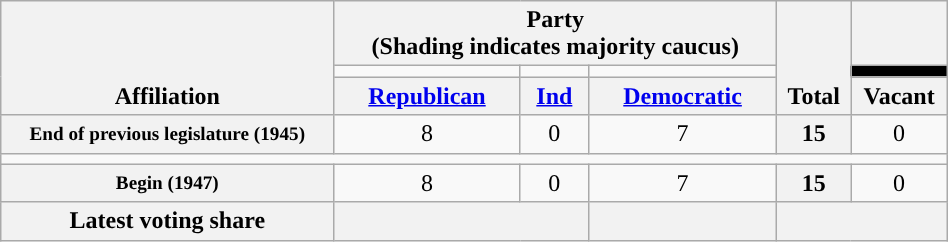<table class=wikitable style="text-align:center; width:50%">
<tr style="vertical-align:bottom;">
<th rowspan=3>Affiliation</th>
<th colspan=3>Party <div>(Shading indicates majority caucus)</div></th>
<th rowspan=3>Total</th>
<th></th>
</tr>
<tr style="height:5px">
<td style="background-color:"></td>
<td style="background-color:"></td>
<td style="background-color:"></td>
<td style="background-color:black"></td>
</tr>
<tr>
<th><a href='#'>Republican</a></th>
<th><a href='#'>Ind</a></th>
<th><a href='#'>Democratic</a></th>
<th>Vacant</th>
</tr>
<tr>
<th nowrap style="font-size:80%">End of previous legislature (1945)</th>
<td>8</td>
<td>0</td>
<td>7</td>
<th>15</th>
<td>0</td>
</tr>
<tr>
<td colspan=6></td>
</tr>
<tr>
<th nowrap style="font-size:80%">Begin (1947)</th>
<td>8</td>
<td>0</td>
<td>7</td>
<th>15</th>
<td>0</td>
</tr>
<tr>
<th>Latest voting share</th>
<th colspan=2 ></th>
<th></th>
<th colspan=2></th>
</tr>
</table>
